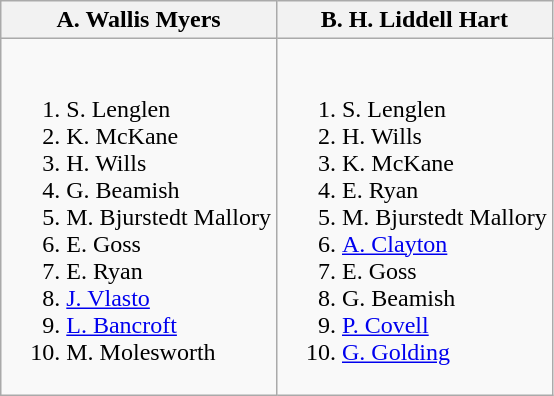<table class="wikitable">
<tr>
<th>A. Wallis Myers</th>
<th>B. H. Liddell Hart</th>
</tr>
<tr style="vertical-align: top;">
<td style="white-space: nowrap;"><br><ol><li> S. Lenglen</li><li> K. McKane</li><li> H. Wills</li><li> G. Beamish</li><li> M. Bjurstedt Mallory</li><li> E. Goss</li><li> E. Ryan</li><li> <a href='#'>J. Vlasto</a></li><li> <a href='#'>L. Bancroft</a></li><li> M. Molesworth</li></ol></td>
<td style="white-space: nowrap;"><br><ol><li> S. Lenglen</li><li> H. Wills</li><li> K. McKane</li><li> E. Ryan</li><li> M. Bjurstedt Mallory</li><li> <a href='#'>A. Clayton</a></li><li> E. Goss</li><li> G. Beamish</li><li> <a href='#'>P. Covell</a></li><li> <a href='#'>G. Golding</a></li></ol></td>
</tr>
</table>
